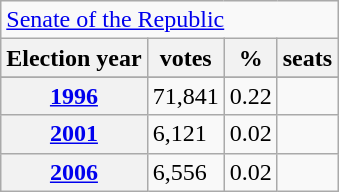<table class=wikitable>
<tr>
<td colspan=4><a href='#'>Senate of the Republic</a></td>
</tr>
<tr>
<th>Election year</th>
<th>votes</th>
<th>%</th>
<th>seats</th>
</tr>
<tr>
</tr>
<tr>
<th><a href='#'>1996</a></th>
<td>71,841</td>
<td>0.22</td>
<td></td>
</tr>
<tr>
<th><a href='#'>2001</a></th>
<td>6,121</td>
<td>0.02</td>
<td></td>
</tr>
<tr>
<th><a href='#'>2006</a></th>
<td>6,556</td>
<td>0.02</td>
<td></td>
</tr>
</table>
